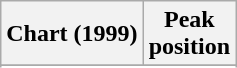<table class="wikitable sortable plainrowheaders">
<tr>
<th scope="col">Chart (1999)</th>
<th scope="col">Peak<br>position</th>
</tr>
<tr>
</tr>
<tr>
</tr>
<tr>
</tr>
<tr>
</tr>
<tr>
</tr>
<tr>
</tr>
</table>
